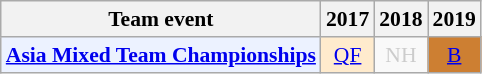<table class="wikitable" style="font-size: 90%; text-align:center">
<tr>
<th>Team event</th>
<th>2017</th>
<th>2018</th>
<th>2019</th>
</tr>
<tr>
<td bgcolor="#ECF2FF"; align="left"><strong><a href='#'>Asia Mixed Team Championships</a></strong></td>
<td bgcolor=FFEBCD><a href='#'>QF</a></td>
<td style=color:#ccc>NH</td>
<td bgcolor=CD7F32><a href='#'>B</a></td>
</tr>
</table>
